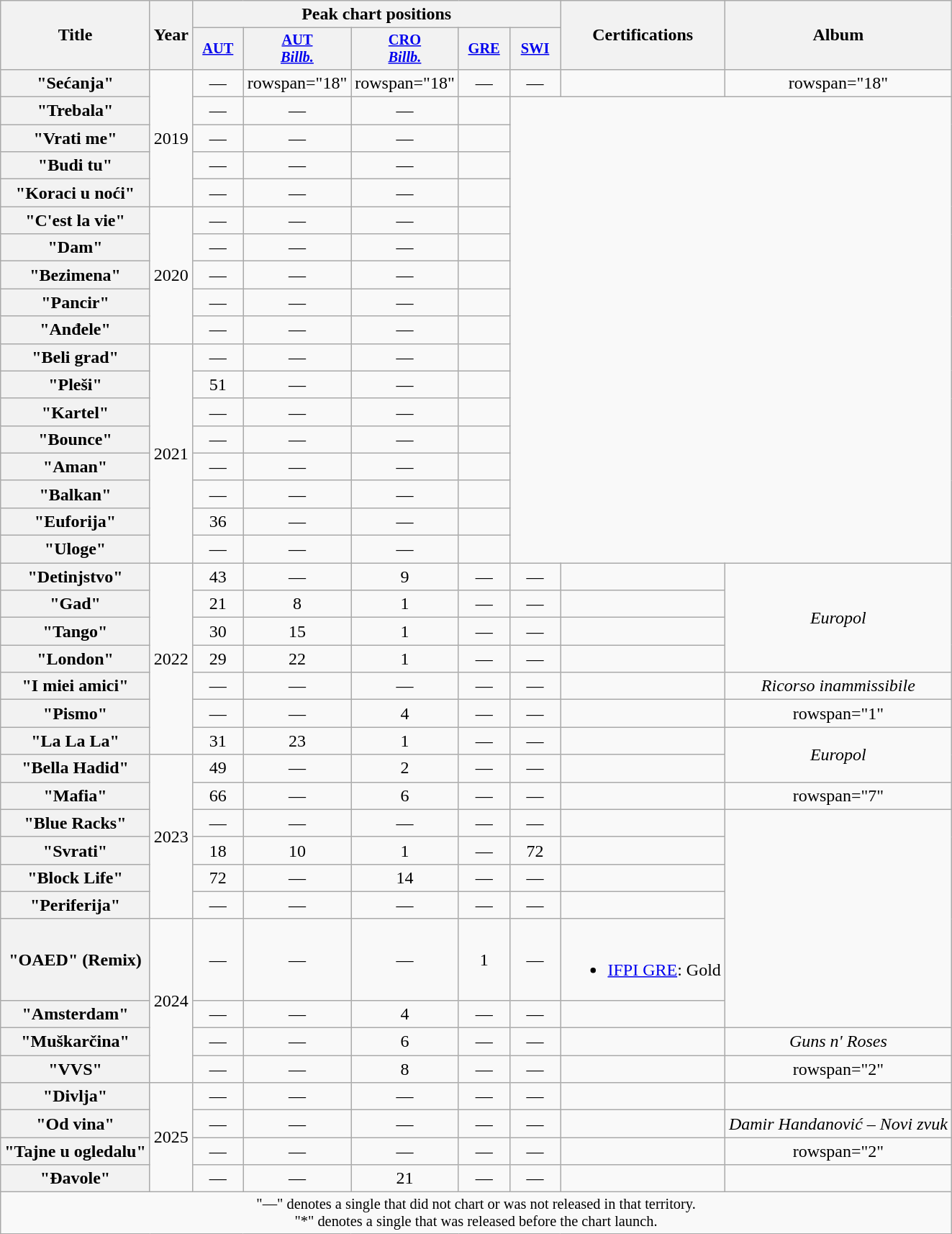<table class="wikitable plainrowheaders" style="text-align:center;">
<tr>
<th scope="col" rowspan="2">Title</th>
<th scope="col" rowspan="2">Year</th>
<th scope="col" colspan="5">Peak chart positions</th>
<th scope="col" rowspan="2">Certifications</th>
<th scope="col" rowspan="2">Album</th>
</tr>
<tr>
<th scope="col" style="width:3em; font-size:85%;"><a href='#'>AUT</a><br></th>
<th scope="col" style="width:3em; font-size:85%;"><a href='#'>AUT<br><em>Billb.</em></a><br></th>
<th scope="col" style="width:3em; font-size:85%;"><a href='#'>CRO<br><em>Billb.</em></a><br></th>
<th scope="col" style="width:3em; font-size:85%;"><a href='#'>GRE</a><br></th>
<th scope="col" style="width:3em; font-size:85%;"><a href='#'>SWI</a><br></th>
</tr>
<tr>
<th scope="row">"Sećanja" <br></th>
<td rowspan="5">2019</td>
<td>—</td>
<td>rowspan="18" </td>
<td>rowspan="18" </td>
<td>—</td>
<td>—</td>
<td></td>
<td>rowspan="18" </td>
</tr>
<tr>
<th scope="row">"Trebala" <br></th>
<td>—</td>
<td>—</td>
<td>—</td>
<td></td>
</tr>
<tr>
<th scope="row">"Vrati me" <br></th>
<td>—</td>
<td>—</td>
<td>—</td>
<td></td>
</tr>
<tr>
<th scope="row">"Budi tu" <br></th>
<td>—</td>
<td>—</td>
<td>—</td>
<td></td>
</tr>
<tr>
<th scope="row">"Koraci u noći" <br></th>
<td>—</td>
<td>—</td>
<td>—</td>
<td></td>
</tr>
<tr>
<th scope="row">"C'est la vie" <br></th>
<td rowspan="5">2020</td>
<td>—</td>
<td>—</td>
<td>—</td>
<td></td>
</tr>
<tr>
<th scope="row">"Dam" <br></th>
<td>—</td>
<td>—</td>
<td>—</td>
<td></td>
</tr>
<tr>
<th scope="row">"Bezimena" <br></th>
<td>—</td>
<td>—</td>
<td>—</td>
<td></td>
</tr>
<tr>
<th scope="row">"Pancir" <br></th>
<td>—</td>
<td>—</td>
<td>—</td>
<td></td>
</tr>
<tr>
<th scope="row">"Anđele" <br></th>
<td>—</td>
<td>—</td>
<td>—</td>
<td></td>
</tr>
<tr>
<th scope="row">"Beli grad" <br></th>
<td rowspan="8">2021</td>
<td>—</td>
<td>—</td>
<td>—</td>
<td></td>
</tr>
<tr>
<th scope="row">"Pleši" <br></th>
<td>51</td>
<td>—</td>
<td>—</td>
<td></td>
</tr>
<tr>
<th scope="row">"Kartel"</th>
<td>—</td>
<td>—</td>
<td>—</td>
<td></td>
</tr>
<tr>
<th scope="row">"Bounce" <br></th>
<td>—</td>
<td>—</td>
<td>—</td>
<td></td>
</tr>
<tr>
<th scope="row">"Aman" <br></th>
<td>—</td>
<td>—</td>
<td>—</td>
<td></td>
</tr>
<tr>
<th scope="row">"Balkan" <br></th>
<td>—</td>
<td>—</td>
<td>—</td>
<td></td>
</tr>
<tr>
<th scope="row">"Euforija"</th>
<td>36</td>
<td>—</td>
<td>—</td>
<td></td>
</tr>
<tr>
<th scope="row">"Uloge"</th>
<td>—</td>
<td>—</td>
<td>—</td>
<td></td>
</tr>
<tr>
<th scope="row">"Detinjstvo"</th>
<td rowspan="7">2022</td>
<td>43</td>
<td>—</td>
<td>9</td>
<td>—</td>
<td>—</td>
<td></td>
<td rowspan="4"><em>Europol</em></td>
</tr>
<tr>
<th scope="row">"Gad" <br></th>
<td>21</td>
<td>8</td>
<td>1</td>
<td>—</td>
<td>—</td>
<td></td>
</tr>
<tr>
<th scope="row">"Tango"</th>
<td>30</td>
<td>15</td>
<td>1</td>
<td>—</td>
<td>—</td>
<td></td>
</tr>
<tr>
<th scope="row">"London" <br></th>
<td>29</td>
<td>22</td>
<td>1</td>
<td>—</td>
<td>—</td>
<td></td>
</tr>
<tr>
<th scope="row">"I miei amici" <br></th>
<td>—</td>
<td>—</td>
<td>—</td>
<td>—</td>
<td>—</td>
<td></td>
<td><em>Ricorso inammissibile</em></td>
</tr>
<tr>
<th scope="row">"Pismo" <br></th>
<td>—</td>
<td>—</td>
<td>4</td>
<td>—</td>
<td>—</td>
<td></td>
<td>rowspan="1" </td>
</tr>
<tr>
<th scope="row">"La La La"</th>
<td>31</td>
<td>23</td>
<td>1</td>
<td>—</td>
<td>—</td>
<td></td>
<td rowspan="2"><em>Europol</em></td>
</tr>
<tr>
<th scope="row">"Bella Hadid"<br></th>
<td rowspan="6">2023</td>
<td>49</td>
<td>—</td>
<td>2</td>
<td>—</td>
<td>—</td>
<td></td>
</tr>
<tr>
<th scope="row">"Mafia"<br></th>
<td>66</td>
<td>—</td>
<td>6</td>
<td>—</td>
<td>—</td>
<td></td>
<td>rowspan="7" </td>
</tr>
<tr>
<th scope="row">"Blue Racks"<br></th>
<td>—</td>
<td>—</td>
<td>—</td>
<td>—</td>
<td>—</td>
<td></td>
</tr>
<tr>
<th scope="row">"Svrati"</th>
<td>18</td>
<td>10</td>
<td>1</td>
<td>—</td>
<td>72</td>
<td></td>
</tr>
<tr>
<th scope="row">"Block Life"<br></th>
<td>72</td>
<td>—</td>
<td>14</td>
<td>—</td>
<td>—</td>
<td></td>
</tr>
<tr>
<th scope="row">"Periferija"<br></th>
<td>—</td>
<td>—</td>
<td>—</td>
<td>—</td>
<td>—</td>
<td></td>
</tr>
<tr>
<th scope="row">"OAED" (Remix)<br></th>
<td rowspan="4">2024</td>
<td>—</td>
<td>—</td>
<td>—</td>
<td>1</td>
<td>—</td>
<td><br><ul><li><a href='#'>IFPI GRE</a>: Gold</li></ul></td>
</tr>
<tr>
<th scope="row">"Amsterdam"<br></th>
<td>—</td>
<td>—</td>
<td>4</td>
<td>—</td>
<td>—</td>
<td></td>
</tr>
<tr>
<th scope="row">"Muškarčina"<br></th>
<td>—</td>
<td>—</td>
<td>6</td>
<td>—</td>
<td>—</td>
<td></td>
<td rowspan="1"><em>Guns n' Roses</em></td>
</tr>
<tr>
<th scope="row">"VVS"<br></th>
<td>—</td>
<td>—</td>
<td>8</td>
<td>—</td>
<td>—</td>
<td></td>
<td>rowspan="2" </td>
</tr>
<tr>
<th scope="row">"Divlja"<br></th>
<td rowspan="4">2025</td>
<td>—</td>
<td>—</td>
<td>—</td>
<td>—</td>
<td>—</td>
<td></td>
</tr>
<tr>
<th scope="row">"Od vina"</th>
<td>—</td>
<td>—</td>
<td>—</td>
<td>—</td>
<td>—</td>
<td></td>
<td><em>Damir Handanović – Novi zvuk</em></td>
</tr>
<tr>
<th scope="row">"Tajne u ogledalu"</th>
<td>—</td>
<td>—</td>
<td>—</td>
<td>—</td>
<td>—</td>
<td></td>
<td>rowspan="2" </td>
</tr>
<tr>
<th scope="row">"Đavole"<br></th>
<td>—</td>
<td>—</td>
<td>21</td>
<td>—</td>
<td>—</td>
<td></td>
</tr>
<tr>
<td colspan="9" style="text-align:center; font-size:85%;">"—" denotes a single that did not chart or was not released in that territory.<br>"*" denotes a single that was released before the chart launch.</td>
</tr>
</table>
